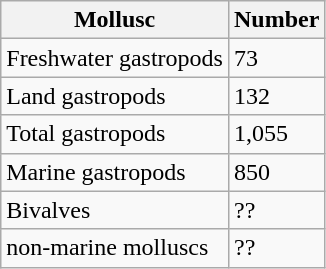<table class="wikitable">
<tr>
<th>Mollusc</th>
<th>Number</th>
</tr>
<tr>
<td>Freshwater gastropods</td>
<td>73</td>
</tr>
<tr>
<td>Land gastropods</td>
<td>132</td>
</tr>
<tr>
<td>Total gastropods</td>
<td>1,055</td>
</tr>
<tr>
<td>Marine gastropods</td>
<td>850</td>
</tr>
<tr>
<td>Bivalves</td>
<td>??</td>
</tr>
<tr>
<td>non-marine molluscs</td>
<td>??</td>
</tr>
</table>
